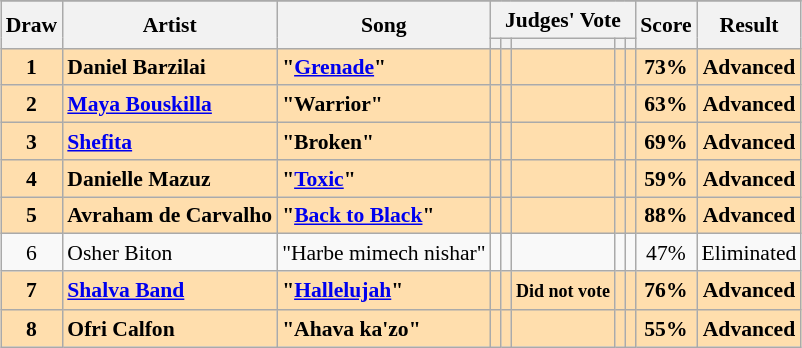<table class="sortable wikitable" style="margin: 1em auto 1em auto; text-align:center; font-size:90%; line-height:18px;">
<tr>
</tr>
<tr>
<th rowspan="2">Draw</th>
<th rowspan="2">Artist</th>
<th rowspan="2">Song</th>
<th colspan="5" class="unsortable">Judges' Vote</th>
<th rowspan="2">Score</th>
<th rowspan="2">Result</th>
</tr>
<tr>
<th class="unsortable"></th>
<th class="unsortable"></th>
<th class="unsortable"></th>
<th class="unsortable"></th>
<th class="unsortable"></th>
</tr>
<tr style="font-weight:bold; background:navajowhite;">
<td>1</td>
<td align="left">Daniel Barzilai</td>
<td align="left">"<a href='#'>Grenade</a>"</td>
<td></td>
<td></td>
<td></td>
<td></td>
<td></td>
<td>73%</td>
<td>Advanced</td>
</tr>
<tr style="font-weight:bold; background:navajowhite;">
<td>2</td>
<td align="left"><a href='#'>Maya Bouskilla</a></td>
<td align="left">"Warrior"</td>
<td></td>
<td></td>
<td></td>
<td></td>
<td></td>
<td>63%</td>
<td>Advanced</td>
</tr>
<tr style="font-weight:bold; background:navajowhite;">
<td>3</td>
<td align="left"><a href='#'>Shefita</a></td>
<td align="left">"Broken"</td>
<td></td>
<td></td>
<td></td>
<td></td>
<td></td>
<td>69%</td>
<td>Advanced</td>
</tr>
<tr style="font-weight:bold; background:navajowhite;">
<td>4</td>
<td align="left">Danielle Mazuz</td>
<td align="left">"<a href='#'>Toxic</a>"</td>
<td></td>
<td></td>
<td></td>
<td></td>
<td></td>
<td>59%</td>
<td>Advanced</td>
</tr>
<tr style="font-weight:bold; background:navajowhite;">
<td>5</td>
<td align="left">Avraham de Carvalho</td>
<td align="left">"<a href='#'>Back to Black</a>"</td>
<td></td>
<td></td>
<td></td>
<td></td>
<td></td>
<td>88%</td>
<td>Advanced</td>
</tr>
<tr>
<td>6</td>
<td align="left">Osher Biton</td>
<td align="left">"Harbe mimech nishar"</td>
<td></td>
<td></td>
<td></td>
<td></td>
<td></td>
<td>47%</td>
<td>Eliminated</td>
</tr>
<tr style="font-weight:bold; background:navajowhite;">
<td>7</td>
<td align="left"><a href='#'>Shalva Band</a></td>
<td align="left">"<a href='#'>Hallelujah</a>"</td>
<td></td>
<td></td>
<td><small>Did not vote</small></td>
<td></td>
<td></td>
<td>76%</td>
<td>Advanced</td>
</tr>
<tr style="font-weight:bold; background:navajowhite;">
<td>8</td>
<td align="left">Ofri Calfon</td>
<td align="left">"Ahava ka'zo"</td>
<td></td>
<td></td>
<td></td>
<td></td>
<td></td>
<td>55%</td>
<td>Advanced</td>
</tr>
</table>
